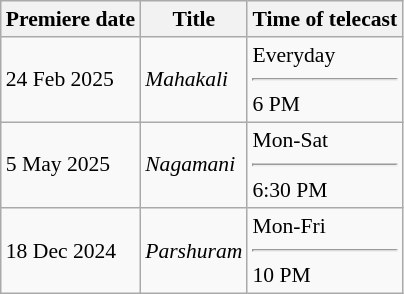<table class="wikitable sortable" style="border-collapse:collapse; font-size: 90%;">
<tr>
<th>Premiere date</th>
<th>Title</th>
<th>Time of telecast</th>
</tr>
<tr>
<td>24 Feb 2025</td>
<td><em>Mahakali</em></td>
<td>Everyday<hr>6 PM</td>
</tr>
<tr>
<td>5 May 2025</td>
<td><em>Nagamani</em></td>
<td>Mon-Sat<hr>6:30 PM</td>
</tr>
<tr>
<td>18 Dec 2024</td>
<td><em>Parshuram</em></td>
<td>Mon-Fri<hr>10 PM</td>
</tr>
</table>
